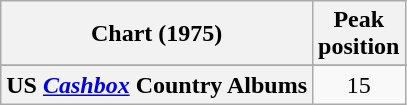<table class="wikitable plainrowheaders" style="text-align:center">
<tr>
<th scope="col">Chart (1975)</th>
<th scope="col">Peak<br>position</th>
</tr>
<tr>
</tr>
<tr>
<th scope="row">US <em><a href='#'>Cashbox</a></em> Country Albums</th>
<td align="center">15</td>
</tr>
</table>
